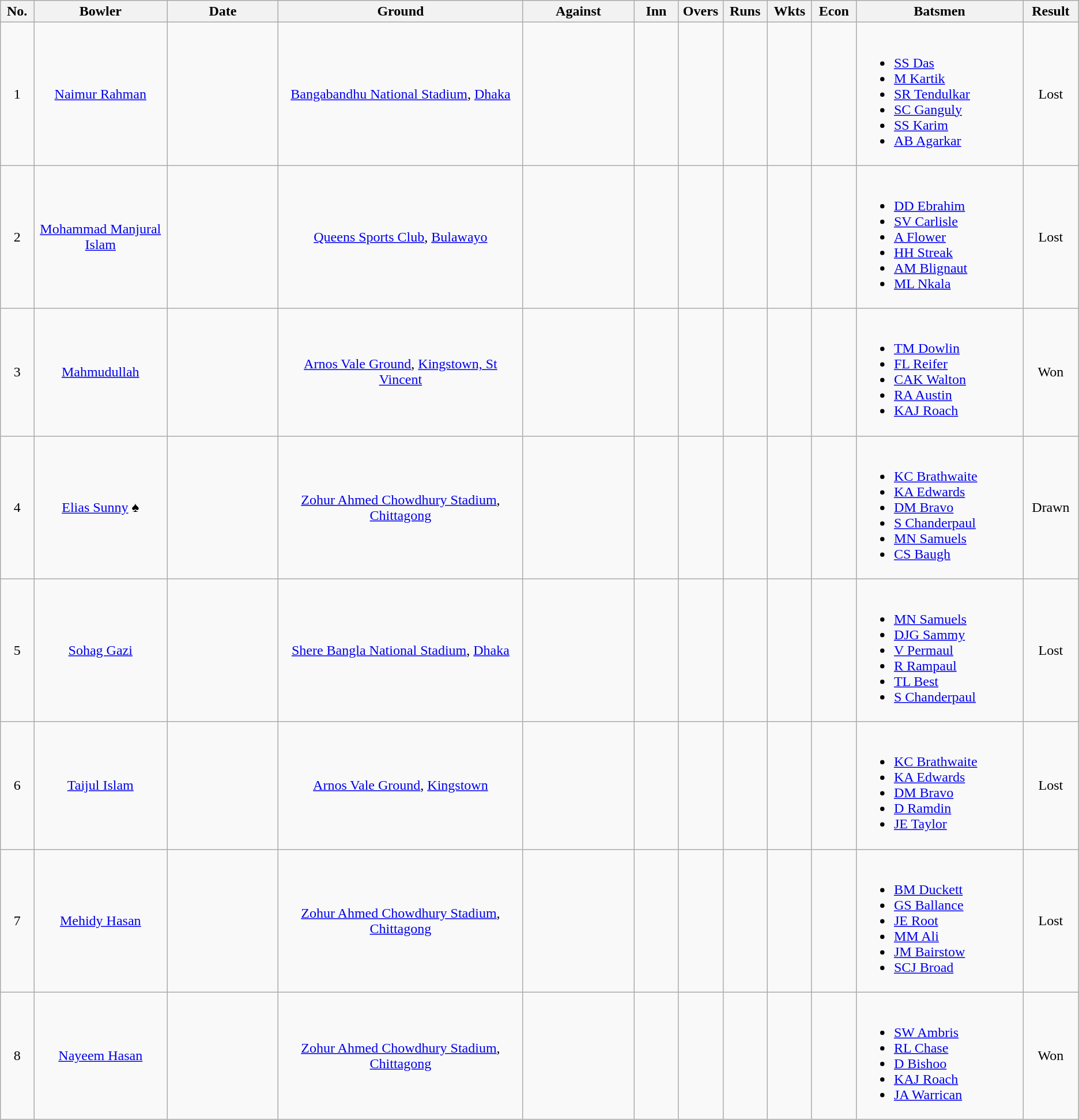<table class="wikitable plainrowheaders sortable">
<tr>
<th style="width:3%;">No.</th>
<th style="width:12%;">Bowler</th>
<th style="width:10%;">Date</th>
<th style="width:22%;">Ground</th>
<th style="width:10%;">Against</th>
<th style="width:4%;">Inn</th>
<th style="width:4%;">Overs</th>
<th style="width:4%;">Runs</th>
<th style="width:4%;">Wkts</th>
<th style="width:4%;">Econ</th>
<th style="width:15%;" class="unsortable">Batsmen</th>
<th style="width:5%;">Result</th>
</tr>
<tr align=center>
<td>1</td>
<td><a href='#'>Naimur Rahman</a></td>
<td><a href='#'></a></td>
<td><a href='#'>Bangabandhu National Stadium</a>, <a href='#'>Dhaka</a></td>
<td></td>
<td></td>
<td></td>
<td></td>
<td></td>
<td></td>
<td align=left><br><ul><li><a href='#'>SS Das</a></li><li><a href='#'>M Kartik</a></li><li><a href='#'>SR Tendulkar</a></li><li><a href='#'>SC Ganguly</a></li><li><a href='#'>SS Karim</a></li><li><a href='#'>AB Agarkar</a></li></ul></td>
<td>Lost</td>
</tr>
<tr align=center>
<td>2</td>
<td><a href='#'>Mohammad Manjural Islam</a></td>
<td><a href='#'></a></td>
<td><a href='#'>Queens Sports Club</a>, <a href='#'>Bulawayo</a></td>
<td></td>
<td></td>
<td></td>
<td></td>
<td></td>
<td></td>
<td align=left><br><ul><li><a href='#'>DD Ebrahim</a></li><li><a href='#'>SV Carlisle</a></li><li><a href='#'>A Flower</a></li><li><a href='#'>HH Streak</a></li><li><a href='#'>AM Blignaut</a></li><li><a href='#'>ML Nkala</a></li></ul></td>
<td>Lost</td>
</tr>
<tr align=center>
<td>3</td>
<td><a href='#'>Mahmudullah</a></td>
<td><a href='#'></a></td>
<td><a href='#'>Arnos Vale Ground</a>, <a href='#'>Kingstown, St Vincent</a></td>
<td></td>
<td></td>
<td></td>
<td></td>
<td></td>
<td></td>
<td align=left><br><ul><li><a href='#'>TM Dowlin</a></li><li><a href='#'>FL Reifer</a></li><li><a href='#'>CAK Walton</a></li><li><a href='#'>RA Austin</a></li><li><a href='#'>KAJ Roach</a></li></ul></td>
<td>Won</td>
</tr>
<tr align=center>
<td>4</td>
<td><a href='#'>Elias Sunny</a> ♠</td>
<td><a href='#'></a></td>
<td><a href='#'>Zohur Ahmed Chowdhury Stadium</a>, <a href='#'>Chittagong</a></td>
<td></td>
<td></td>
<td></td>
<td></td>
<td></td>
<td></td>
<td align=left><br><ul><li><a href='#'>KC Brathwaite</a></li><li><a href='#'>KA Edwards</a></li><li><a href='#'>DM Bravo</a></li><li><a href='#'>S Chanderpaul</a></li><li><a href='#'>MN Samuels</a></li><li><a href='#'>CS Baugh</a></li></ul></td>
<td>Drawn</td>
</tr>
<tr align=center>
<td>5</td>
<td><a href='#'>Sohag Gazi</a></td>
<td><a href='#'></a></td>
<td><a href='#'>Shere Bangla National Stadium</a>, <a href='#'>Dhaka</a></td>
<td></td>
<td></td>
<td></td>
<td></td>
<td></td>
<td></td>
<td align=left><br><ul><li><a href='#'>MN Samuels</a></li><li><a href='#'>DJG Sammy</a></li><li><a href='#'>V Permaul</a></li><li><a href='#'>R Rampaul</a></li><li><a href='#'>TL Best</a></li><li><a href='#'>S Chanderpaul</a></li></ul></td>
<td>Lost</td>
</tr>
<tr align=center>
<td>6</td>
<td><a href='#'>Taijul Islam</a></td>
<td><a href='#'></a></td>
<td><a href='#'>Arnos Vale Ground</a>, <a href='#'>Kingstown</a></td>
<td></td>
<td></td>
<td></td>
<td></td>
<td></td>
<td></td>
<td align=left><br><ul><li><a href='#'>KC Brathwaite</a></li><li><a href='#'>KA Edwards</a></li><li><a href='#'>DM Bravo</a></li><li><a href='#'>D Ramdin</a></li><li><a href='#'>JE Taylor</a></li></ul></td>
<td>Lost</td>
</tr>
<tr align=center>
<td>7</td>
<td><a href='#'>Mehidy Hasan</a></td>
<td><a href='#'></a></td>
<td><a href='#'>Zohur Ahmed Chowdhury Stadium</a>, <a href='#'>Chittagong</a></td>
<td></td>
<td></td>
<td></td>
<td></td>
<td></td>
<td></td>
<td align=left><br><ul><li><a href='#'>BM Duckett</a></li><li><a href='#'>GS Ballance</a></li><li><a href='#'>JE Root</a></li><li><a href='#'>MM Ali</a></li><li><a href='#'>JM Bairstow</a></li><li><a href='#'>SCJ Broad</a></li></ul></td>
<td>Lost</td>
</tr>
<tr align=center>
<td>8</td>
<td><a href='#'>Nayeem Hasan</a></td>
<td><a href='#'></a></td>
<td><a href='#'>Zohur Ahmed Chowdhury Stadium</a>, <a href='#'>Chittagong</a></td>
<td></td>
<td></td>
<td></td>
<td></td>
<td></td>
<td></td>
<td align=left><br><ul><li><a href='#'>SW Ambris</a></li><li><a href='#'>RL Chase</a></li><li><a href='#'>D Bishoo</a></li><li><a href='#'>KAJ Roach</a></li><li><a href='#'>JA Warrican</a></li></ul></td>
<td>Won</td>
</tr>
</table>
